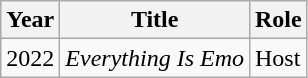<table class="wikitable">
<tr>
<th>Year</th>
<th>Title</th>
<th>Role</th>
</tr>
<tr>
<td>2022</td>
<td><em>Everything Is Emo</em></td>
<td>Host</td>
</tr>
</table>
